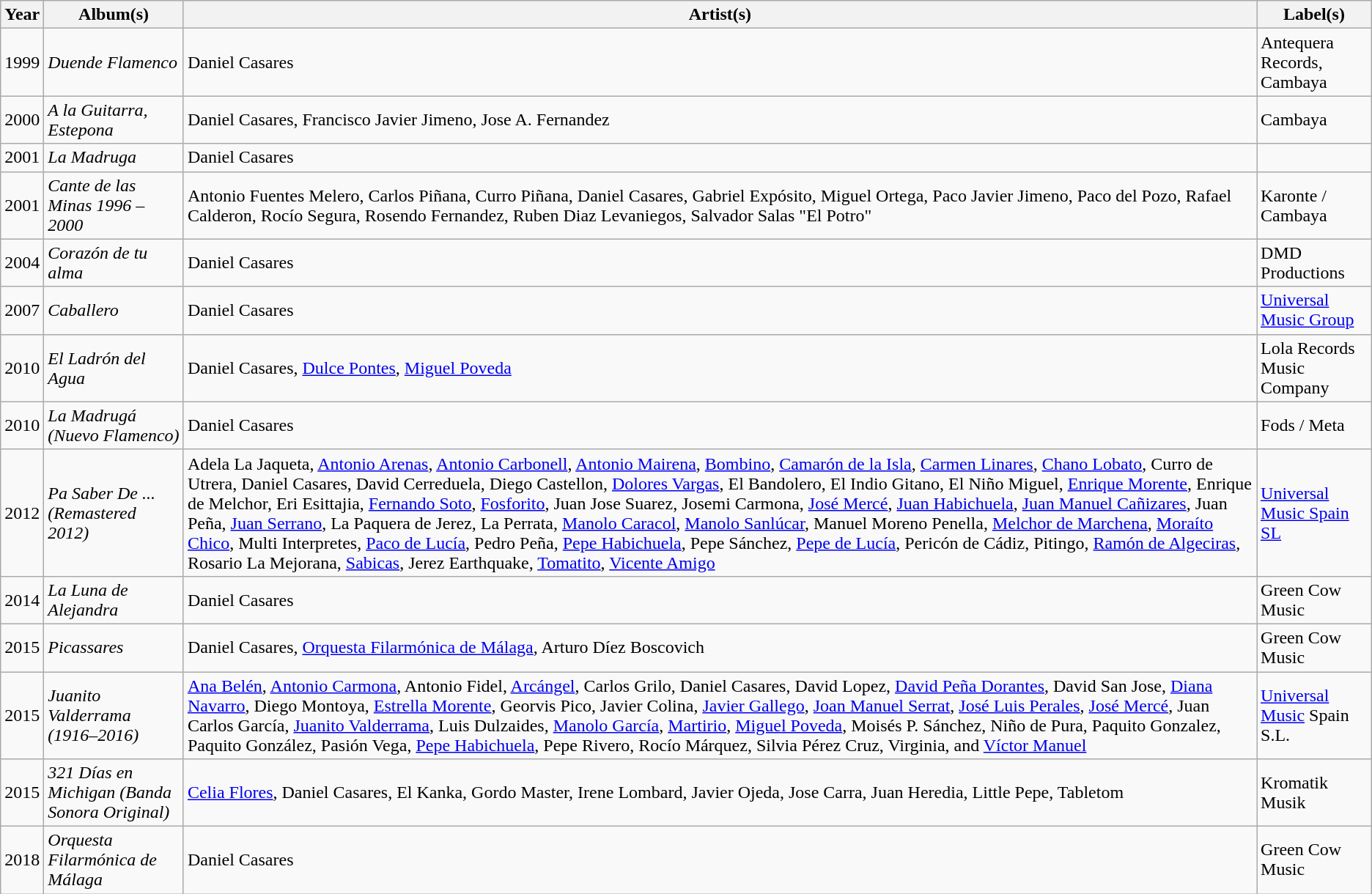<table class="wikitable">
<tr>
<th>Year</th>
<th>Album(s)</th>
<th>Artist(s)</th>
<th>Label(s)</th>
</tr>
<tr>
<td>1999</td>
<td><em>Duende Flamenco</em></td>
<td>Daniel Casares</td>
<td>Antequera Records, Cambaya</td>
</tr>
<tr>
<td>2000</td>
<td><em>A la Guitarra, Estepona</em></td>
<td>Daniel Casares, Francisco Javier Jimeno, Jose A. Fernandez</td>
<td>Cambaya</td>
</tr>
<tr>
<td>2001</td>
<td><em>La Madruga</em></td>
<td>Daniel Casares</td>
<td></td>
</tr>
<tr>
<td>2001</td>
<td><em>Cante de las Minas 1996 – 2000</em></td>
<td>Antonio Fuentes Melero, Carlos Piñana, Curro Piñana, Daniel Casares, Gabriel Expósito, Miguel Ortega, Paco Javier Jimeno, Paco del Pozo, Rafael Calderon, Rocío Segura, Rosendo Fernandez, Ruben Diaz Levaniegos, Salvador Salas "El Potro"</td>
<td>Karonte / Cambaya</td>
</tr>
<tr>
<td>2004</td>
<td><em>Corazón de tu alma</em></td>
<td>Daniel Casares</td>
<td>DMD Productions</td>
</tr>
<tr>
<td>2007</td>
<td><em>Caballero</em></td>
<td>Daniel Casares</td>
<td><a href='#'>Universal Music Group</a></td>
</tr>
<tr>
<td>2010</td>
<td><em>El Ladrón del Agua</em></td>
<td>Daniel Casares, <a href='#'>Dulce Pontes</a>, <a href='#'>Miguel Poveda</a></td>
<td>Lola Records Music Company</td>
</tr>
<tr>
<td>2010</td>
<td><em>La Madrugá (Nuevo Flamenco)</em></td>
<td>Daniel Casares</td>
<td>Fods / Meta</td>
</tr>
<tr>
<td>2012</td>
<td><em>Pa Saber De ... (Remastered 2012)</em></td>
<td>Adela La Jaqueta, <a href='#'>Antonio Arenas</a>, <a href='#'>Antonio Carbonell</a>, <a href='#'>Antonio Mairena</a>, <a href='#'>Bombino</a>, <a href='#'>Camarón de la Isla</a>, <a href='#'>Carmen Linares</a>, <a href='#'>Chano Lobato</a>, Curro de Utrera, Daniel Casares, David Cerreduela, Diego Castellon, <a href='#'>Dolores Vargas</a>, El Bandolero, El Indio Gitano, El Niño Miguel, <a href='#'>Enrique Morente</a>, Enrique de Melchor, Eri Esittajia, <a href='#'>Fernando Soto</a>, <a href='#'>Fosforito</a>, Juan Jose Suarez, Josemi Carmona, <a href='#'>José Mercé</a>, <a href='#'>Juan Habichuela</a>, <a href='#'>Juan Manuel Cañizares</a>, Juan Peña, <a href='#'>Juan Serrano</a>, La Paquera de Jerez, La Perrata, <a href='#'>Manolo Caracol</a>, <a href='#'>Manolo Sanlúcar</a>, Manuel Moreno Penella, <a href='#'>Melchor de Marchena</a>, <a href='#'>Moraíto Chico</a>, Multi Interpretes, <a href='#'>Paco de Lucía</a>, Pedro Peña, <a href='#'>Pepe Habichuela</a>, Pepe Sánchez, <a href='#'>Pepe de Lucía</a>, Pericón de Cádiz, Pitingo, <a href='#'>Ramón de Algeciras</a>, Rosario La Mejorana, <a href='#'>Sabicas</a>, Jerez Earthquake, <a href='#'>Tomatito</a>, <a href='#'>Vicente Amigo</a></td>
<td><a href='#'>Universal Music Spain SL</a></td>
</tr>
<tr>
<td>2014</td>
<td><em>La Luna de Alejandra</em></td>
<td>Daniel Casares</td>
<td>Green Cow Music</td>
</tr>
<tr>
<td>2015</td>
<td><em>Picassares</em></td>
<td>Daniel Casares, <a href='#'>Orquesta Filarmónica de Málaga</a>, Arturo Díez Boscovich</td>
<td>Green Cow Music</td>
</tr>
<tr>
<td>2015</td>
<td><em>Juanito Valderrama (1916–2016)</em></td>
<td><a href='#'>Ana Belén</a>, <a href='#'>Antonio Carmona</a>, Antonio Fidel, <a href='#'>Arcángel</a>, Carlos Grilo, Daniel Casares, David Lopez, <a href='#'>David Peña Dorantes</a>, David San Jose, <a href='#'>Diana Navarro</a>, Diego Montoya, <a href='#'>Estrella Morente</a>, Georvis Pico, Javier Colina, <a href='#'>Javier Gallego</a>, <a href='#'>Joan Manuel Serrat</a>, <a href='#'>José Luis Perales</a>, <a href='#'>José Mercé</a>, Juan Carlos García, <a href='#'>Juanito Valderrama</a>, Luis Dulzaides, <a href='#'>Manolo García</a>, <a href='#'>Martirio</a>, <a href='#'>Miguel Poveda</a>, Moisés P. Sánchez, Niño de Pura, Paquito Gonzalez, Paquito González, Pasión Vega, <a href='#'>Pepe Habichuela</a>, Pepe Rivero, Rocío Márquez, Silvia Pérez Cruz, Virginia, and <a href='#'>Víctor Manuel</a></td>
<td><a href='#'>Universal Music</a> Spain S.L.</td>
</tr>
<tr>
<td>2015</td>
<td><em>321 Días en Michigan (Banda Sonora Original)</em></td>
<td><a href='#'>Celia Flores</a>, Daniel Casares, El Kanka, Gordo Master, Irene Lombard, Javier Ojeda, Jose Carra, Juan Heredia, Little Pepe, Tabletom</td>
<td>Kromatik Musik</td>
</tr>
<tr>
<td>2018</td>
<td><em>Orquesta Filarmónica de Málaga</em></td>
<td>Daniel Casares</td>
<td>Green Cow Music</td>
</tr>
</table>
